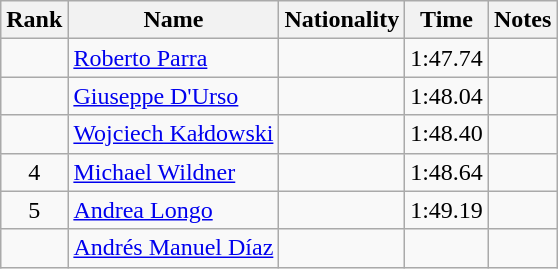<table class="wikitable sortable" style="text-align:center">
<tr>
<th>Rank</th>
<th>Name</th>
<th>Nationality</th>
<th>Time</th>
<th>Notes</th>
</tr>
<tr>
<td></td>
<td align="left"><a href='#'>Roberto Parra</a></td>
<td align=left></td>
<td>1:47.74</td>
<td></td>
</tr>
<tr>
<td></td>
<td align="left"><a href='#'>Giuseppe D'Urso</a></td>
<td align=left></td>
<td>1:48.04</td>
<td></td>
</tr>
<tr>
<td></td>
<td align="left"><a href='#'>Wojciech Kałdowski</a></td>
<td align=left></td>
<td>1:48.40</td>
<td></td>
</tr>
<tr>
<td>4</td>
<td align="left"><a href='#'>Michael Wildner</a></td>
<td align=left></td>
<td>1:48.64</td>
<td></td>
</tr>
<tr>
<td>5</td>
<td align="left"><a href='#'>Andrea Longo</a></td>
<td align=left></td>
<td>1:49.19</td>
<td></td>
</tr>
<tr>
<td></td>
<td align="left"><a href='#'>Andrés Manuel Díaz</a></td>
<td align=left></td>
<td></td>
<td></td>
</tr>
</table>
